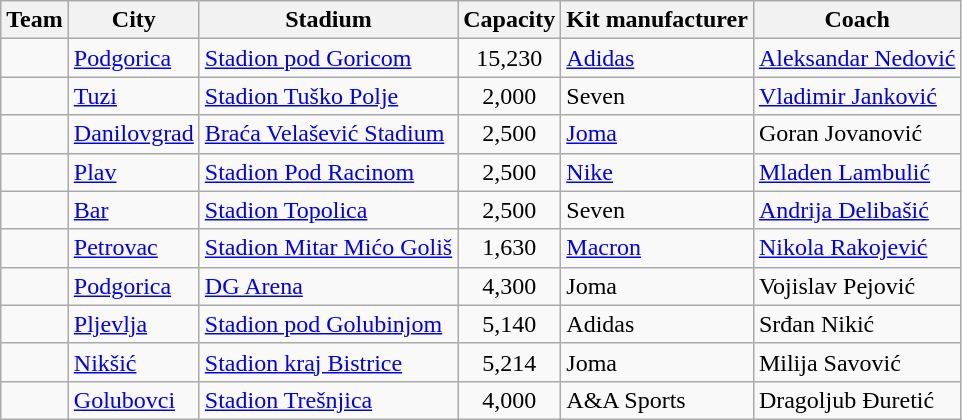<table class="wikitable sortable">
<tr>
<th>Team</th>
<th>City</th>
<th>Stadium</th>
<th>Capacity</th>
<th>Kit manufacturer</th>
<th>Coach</th>
</tr>
<tr>
<td></td>
<td><a href='#'>Podgorica</a></td>
<td><a href='#'>Stadion pod Goricom</a></td>
<td style="text-align:center;">15,230</td>
<td> <a href='#'>Adidas</a></td>
<td> <a href='#'>Aleksandar Nedović</a></td>
</tr>
<tr>
<td></td>
<td><a href='#'>Tuzi</a></td>
<td><a href='#'>Stadion Tuško Polje</a></td>
<td style="text-align:center;">2,000</td>
<td> Seven</td>
<td> <a href='#'>Vladimir Janković</a></td>
</tr>
<tr>
<td></td>
<td><a href='#'>Danilovgrad</a></td>
<td><a href='#'>Braća Velašević Stadium</a></td>
<td style="text-align:center;">2,500</td>
<td> <a href='#'>Joma</a></td>
<td> Goran Jovanović</td>
</tr>
<tr>
<td></td>
<td><a href='#'>Plav</a></td>
<td><a href='#'>Stadion Pod Racinom</a></td>
<td style="text-align:center;">2,500</td>
<td> <a href='#'>Nike</a></td>
<td> <a href='#'>Mladen Lambulić</a></td>
</tr>
<tr>
<td></td>
<td><a href='#'>Bar</a></td>
<td><a href='#'>Stadion Topolica</a></td>
<td style="text-align:center;">2,500</td>
<td> Seven</td>
<td> <a href='#'>Andrija Delibašić</a></td>
</tr>
<tr>
<td></td>
<td><a href='#'>Petrovac</a></td>
<td><a href='#'>Stadion Mitar Mićo Goliš</a></td>
<td style="text-align:center;">1,630</td>
<td> <a href='#'>Macron</a></td>
<td> <a href='#'>Nikola Rakojević</a></td>
</tr>
<tr>
<td></td>
<td><a href='#'>Podgorica</a></td>
<td><a href='#'>DG Arena</a></td>
<td style="text-align:center;">4,300</td>
<td> Joma</td>
<td> Vojislav Pejović</td>
</tr>
<tr>
<td></td>
<td><a href='#'>Pljevlja</a></td>
<td><a href='#'>Stadion pod Golubinjom</a></td>
<td style="text-align:center;">5,140</td>
<td> Adidas</td>
<td> Srđan Nikić</td>
</tr>
<tr>
<td></td>
<td><a href='#'>Nikšić</a></td>
<td><a href='#'>Stadion kraj Bistrice</a></td>
<td style="text-align:center;">5,214</td>
<td> Joma</td>
<td> Milija Savović</td>
</tr>
<tr>
<td></td>
<td><a href='#'>Golubovci</a></td>
<td><a href='#'>Stadion Trešnjica</a></td>
<td style="text-align:center;">4,000</td>
<td> A&A Sports</td>
<td> Dragoljub Đuretić</td>
</tr>
</table>
